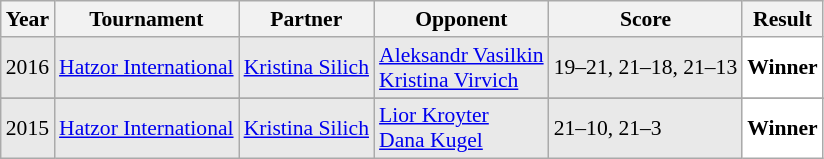<table class="sortable wikitable" style="font-size: 90%;">
<tr>
<th>Year</th>
<th>Tournament</th>
<th>Partner</th>
<th>Opponent</th>
<th>Score</th>
<th>Result</th>
</tr>
<tr style="background:#E9E9E9">
<td align="center">2016</td>
<td align="left"><a href='#'>Hatzor International</a></td>
<td align="left"> <a href='#'>Kristina Silich</a></td>
<td align="left"> <a href='#'>Aleksandr Vasilkin</a> <br>  <a href='#'>Kristina Virvich</a></td>
<td align="left">19–21, 21–18, 21–13</td>
<td style="text-align:left; background:white"> <strong>Winner</strong></td>
</tr>
<tr>
</tr>
<tr style="background:#E9E9E9">
<td align="center">2015</td>
<td align="left"><a href='#'>Hatzor International</a></td>
<td align="left"> <a href='#'>Kristina Silich</a></td>
<td align="left"> <a href='#'>Lior Kroyter</a> <br>  <a href='#'>Dana Kugel</a></td>
<td align="left">21–10, 21–3</td>
<td style="text-align:left; background:white"> <strong>Winner</strong></td>
</tr>
</table>
